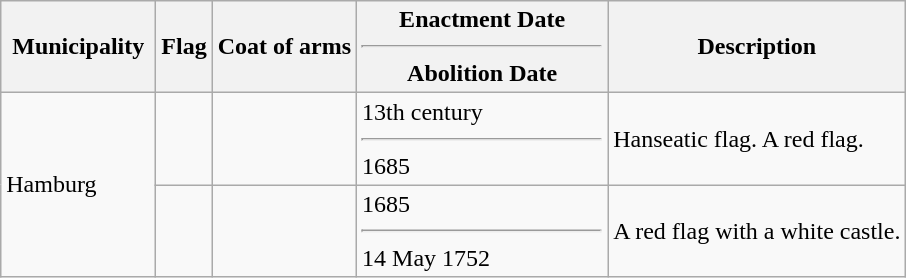<table class="wikitable">
<tr>
<th style="width:12ch;">Municipality</th>
<th>Flag</th>
<th>Coat of arms</th>
<th style="width:20ch;">Enactment Date<hr>Abolition Date</th>
<th>Description</th>
</tr>
<tr>
<td rowspan="2">Hamburg</td>
<td></td>
<td></td>
<td>13th century<hr>1685</td>
<td>Hanseatic flag. A red flag.</td>
</tr>
<tr>
<td></td>
<td></td>
<td>1685<hr>14 May 1752</td>
<td>A red flag with a white castle.</td>
</tr>
</table>
